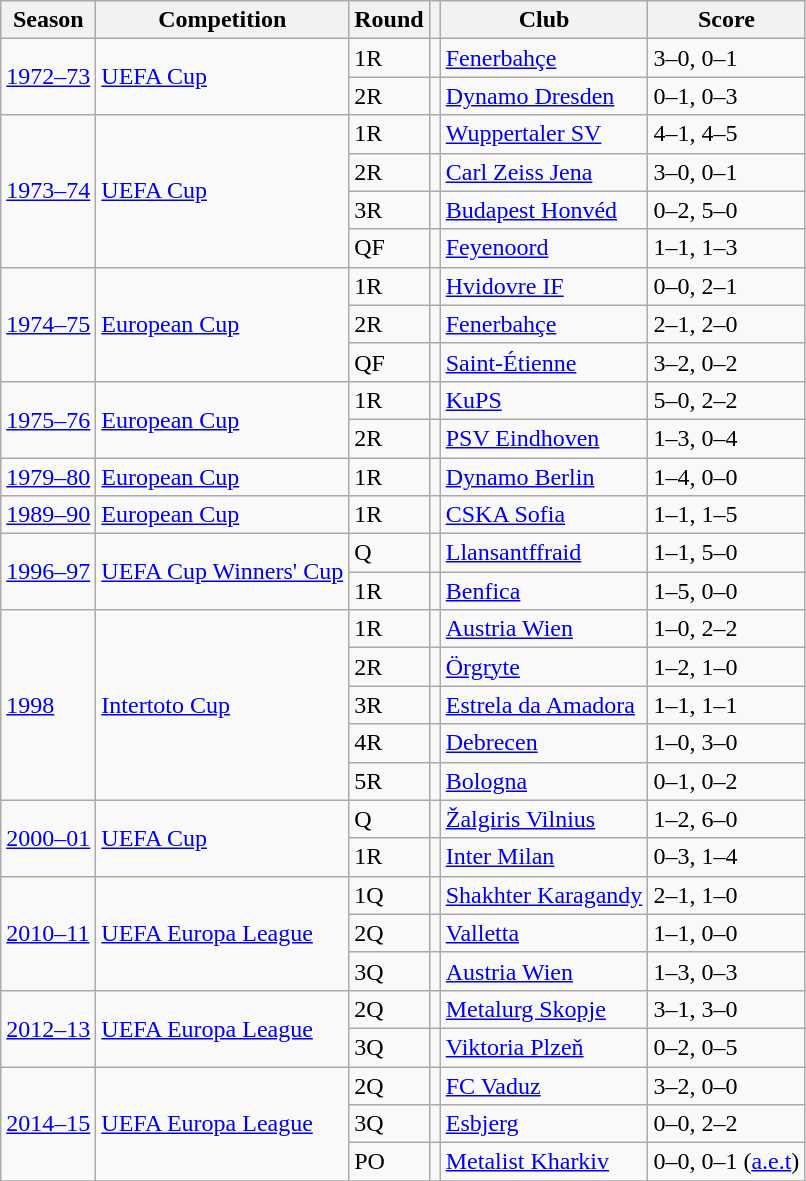<table class="wikitable">
<tr>
<th>Season</th>
<th>Competition</th>
<th>Round</th>
<th></th>
<th>Club</th>
<th>Score</th>
</tr>
<tr>
<td rowspan=2><a href='#'>1972–73</a></td>
<td rowspan=2><a href='#'>UEFA Cup</a></td>
<td>1R</td>
<td></td>
<td><a href='#'>Fenerbahçe</a></td>
<td>3–0, 0–1</td>
</tr>
<tr>
<td>2R</td>
<td></td>
<td><a href='#'>Dynamo Dresden</a></td>
<td>0–1, 0–3</td>
</tr>
<tr>
<td rowspan=4><a href='#'>1973–74</a></td>
<td rowspan=4><a href='#'>UEFA Cup</a></td>
<td>1R</td>
<td></td>
<td><a href='#'>Wuppertaler SV</a></td>
<td>4–1, 4–5</td>
</tr>
<tr>
<td>2R</td>
<td></td>
<td><a href='#'>Carl Zeiss Jena</a></td>
<td>3–0, 0–1</td>
</tr>
<tr>
<td>3R</td>
<td></td>
<td><a href='#'>Budapest Honvéd</a></td>
<td>0–2, 5–0</td>
</tr>
<tr>
<td>QF</td>
<td></td>
<td><a href='#'>Feyenoord</a></td>
<td>1–1, 1–3</td>
</tr>
<tr>
<td rowspan=3><a href='#'>1974–75</a></td>
<td rowspan=3><a href='#'>European Cup</a></td>
<td>1R</td>
<td></td>
<td><a href='#'>Hvidovre IF</a></td>
<td>0–0, 2–1</td>
</tr>
<tr>
<td>2R</td>
<td></td>
<td><a href='#'>Fenerbahçe</a></td>
<td>2–1, 2–0</td>
</tr>
<tr>
<td>QF</td>
<td></td>
<td><a href='#'>Saint-Étienne</a></td>
<td>3–2, 0–2</td>
</tr>
<tr>
<td rowspan=2><a href='#'>1975–76</a></td>
<td rowspan=2><a href='#'>European Cup</a></td>
<td>1R</td>
<td></td>
<td><a href='#'>KuPS</a></td>
<td>5–0, 2–2</td>
</tr>
<tr>
<td>2R</td>
<td></td>
<td><a href='#'>PSV Eindhoven</a></td>
<td>1–3, 0–4</td>
</tr>
<tr>
<td><a href='#'>1979–80</a></td>
<td><a href='#'>European Cup</a></td>
<td>1R</td>
<td></td>
<td><a href='#'>Dynamo Berlin</a></td>
<td>1–4, 0–0</td>
</tr>
<tr>
<td><a href='#'>1989–90</a></td>
<td><a href='#'>European Cup</a></td>
<td>1R</td>
<td></td>
<td><a href='#'>CSKA Sofia</a></td>
<td>1–1, 1–5</td>
</tr>
<tr>
<td rowspan=2><a href='#'>1996–97</a></td>
<td rowspan=2><a href='#'>UEFA Cup Winners' Cup</a></td>
<td>Q</td>
<td></td>
<td><a href='#'>Llansantffraid</a></td>
<td>1–1, 5–0</td>
</tr>
<tr>
<td>1R</td>
<td></td>
<td><a href='#'>Benfica</a></td>
<td>1–5, 0–0</td>
</tr>
<tr>
<td rowspan=5><a href='#'>1998</a></td>
<td rowspan=5><a href='#'>Intertoto Cup</a></td>
<td>1R</td>
<td></td>
<td><a href='#'>Austria Wien</a></td>
<td>1–0, 2–2</td>
</tr>
<tr>
<td>2R</td>
<td></td>
<td><a href='#'>Örgryte</a></td>
<td>1–2, 1–0</td>
</tr>
<tr>
<td>3R</td>
<td></td>
<td><a href='#'>Estrela da Amadora</a></td>
<td>1–1, 1–1</td>
</tr>
<tr>
<td>4R</td>
<td></td>
<td><a href='#'>Debrecen</a></td>
<td>1–0, 3–0</td>
</tr>
<tr>
<td>5R</td>
<td></td>
<td><a href='#'>Bologna</a></td>
<td>0–1, 0–2</td>
</tr>
<tr>
<td rowspan=2><a href='#'>2000–01</a></td>
<td rowspan=2><a href='#'>UEFA Cup</a></td>
<td>Q</td>
<td></td>
<td><a href='#'>Žalgiris Vilnius</a></td>
<td>1–2, 6–0</td>
</tr>
<tr>
<td>1R</td>
<td></td>
<td><a href='#'>Inter Milan</a></td>
<td>0–3, 1–4</td>
</tr>
<tr>
<td rowspan=3><a href='#'>2010–11</a></td>
<td rowspan=3><a href='#'>UEFA Europa League</a></td>
<td>1Q</td>
<td></td>
<td><a href='#'>Shakhter Karagandy</a></td>
<td>2–1, 1–0</td>
</tr>
<tr>
<td>2Q</td>
<td></td>
<td><a href='#'>Valletta</a></td>
<td>1–1, 0–0</td>
</tr>
<tr>
<td>3Q</td>
<td></td>
<td><a href='#'>Austria Wien</a></td>
<td>1–3, 0–3</td>
</tr>
<tr>
<td rowspan=2><a href='#'>2012–13</a></td>
<td rowspan=2><a href='#'>UEFA Europa League</a></td>
<td>2Q</td>
<td></td>
<td><a href='#'>Metalurg Skopje</a></td>
<td>3–1, 3–0</td>
</tr>
<tr>
<td>3Q</td>
<td></td>
<td><a href='#'>Viktoria Plzeň</a></td>
<td>0–2, 0–5</td>
</tr>
<tr>
<td rowspan=3><a href='#'>2014–15</a></td>
<td rowspan=3><a href='#'>UEFA Europa League</a></td>
<td>2Q</td>
<td></td>
<td><a href='#'>FC Vaduz</a></td>
<td>3–2, 0–0</td>
</tr>
<tr>
<td>3Q</td>
<td></td>
<td><a href='#'>Esbjerg</a></td>
<td>0–0, 2–2</td>
</tr>
<tr>
<td>PO</td>
<td></td>
<td><a href='#'>Metalist Kharkiv</a></td>
<td>0–0, 0–1 (<a href='#'>a.e.t</a>)</td>
</tr>
<tr>
</tr>
</table>
